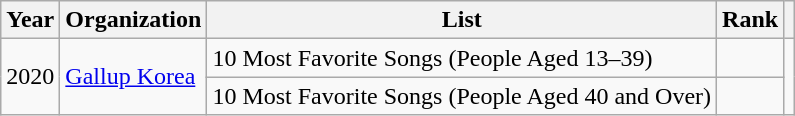<table class="wikitable sortable plainrowheaders">
<tr>
<th scope="col">Year</th>
<th scope="col">Organization</th>
<th scope="col">List</th>
<th scope="col">Rank</th>
<th scope="col" class="unsortable"></th>
</tr>
<tr>
<td rowspan="2">2020</td>
<td rowspan="2"><a href='#'>Gallup Korea</a></td>
<td>10 Most Favorite Songs (People Aged 13–39)</td>
<td></td>
<td rowspan="2" style="text-align:center;"></td>
</tr>
<tr>
<td>10 Most Favorite Songs (People Aged 40 and Over)</td>
<td></td>
</tr>
</table>
